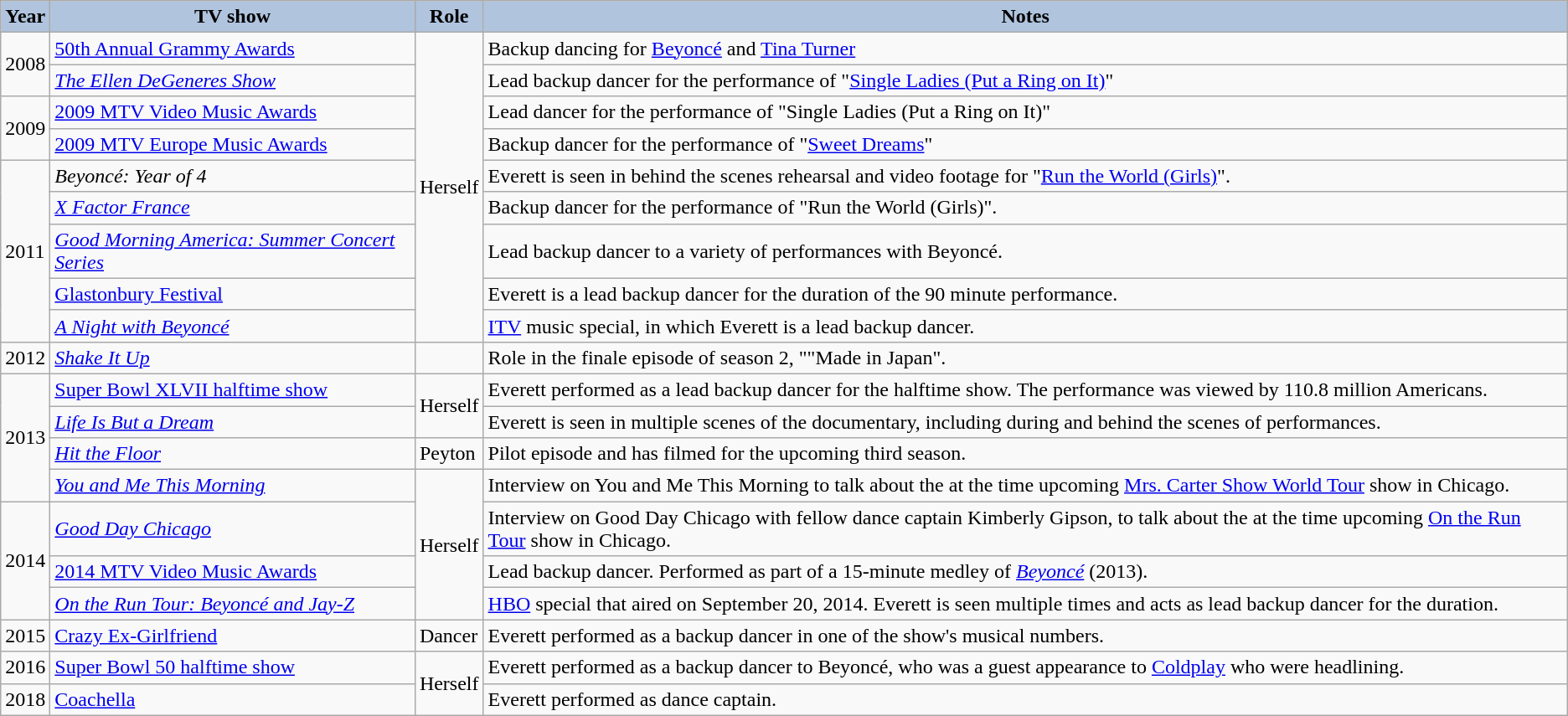<table class="wikitable">
<tr style="text-align:center;">
<th style="background:#B0C4DE;">Year</th>
<th style="background:#B0C4DE;">TV show</th>
<th style="background:#B0C4DE;">Role</th>
<th style="background:#B0C4DE;">Notes</th>
</tr>
<tr>
<td rowspan="2">2008</td>
<td><a href='#'>50th Annual Grammy Awards</a></td>
<td rowspan="9">Herself</td>
<td>Backup dancing for <a href='#'>Beyoncé</a> and <a href='#'>Tina Turner</a></td>
</tr>
<tr>
<td><em><a href='#'>The Ellen DeGeneres Show</a></em></td>
<td>Lead backup dancer for the performance of "<a href='#'>Single Ladies (Put a Ring on It)</a>"</td>
</tr>
<tr>
<td rowspan="2">2009</td>
<td><a href='#'>2009 MTV Video Music Awards</a></td>
<td>Lead dancer for the performance of "Single Ladies (Put a Ring on It)"</td>
</tr>
<tr>
<td><a href='#'>2009 MTV Europe Music Awards</a></td>
<td>Backup dancer for the performance of "<a href='#'>Sweet Dreams</a>"</td>
</tr>
<tr>
<td rowspan="5">2011</td>
<td><em>Beyoncé: Year of 4</em></td>
<td>Everett is seen in behind the scenes rehearsal and video footage for "<a href='#'>Run the World (Girls)</a>".</td>
</tr>
<tr>
<td><em><a href='#'>X Factor France</a></em></td>
<td>Backup dancer for the performance of "Run the World (Girls)".</td>
</tr>
<tr>
<td><em><a href='#'>Good Morning America: Summer Concert Series</a></em></td>
<td>Lead backup dancer to a variety of performances with Beyoncé.</td>
</tr>
<tr>
<td><a href='#'>Glastonbury Festival</a></td>
<td>Everett is a lead backup dancer for the duration of the 90 minute performance.</td>
</tr>
<tr>
<td><em><a href='#'>A Night with Beyoncé</a></em></td>
<td><a href='#'>ITV</a> music special, in which Everett is a lead backup dancer.</td>
</tr>
<tr>
<td>2012</td>
<td><em><a href='#'>Shake It Up</a></em></td>
<td></td>
<td>Role in the finale episode of season 2, ""Made in Japan".</td>
</tr>
<tr>
<td rowspan="4">2013</td>
<td><a href='#'>Super Bowl XLVII halftime show</a></td>
<td rowspan="2">Herself</td>
<td>Everett performed as a lead backup dancer for the halftime show. The performance was viewed by 110.8 million Americans.</td>
</tr>
<tr>
<td><em><a href='#'>Life Is But a Dream</a></em></td>
<td>Everett is seen in multiple scenes of the documentary, including during and behind the scenes of performances.</td>
</tr>
<tr>
<td><em><a href='#'>Hit the Floor</a></em></td>
<td>Peyton</td>
<td>Pilot episode and has filmed for the upcoming third season.</td>
</tr>
<tr>
<td><em><a href='#'>You and Me This Morning</a></em></td>
<td rowspan="4">Herself</td>
<td>Interview on You and Me This Morning to talk about the at the time upcoming <a href='#'>Mrs. Carter Show World Tour</a> show in Chicago.</td>
</tr>
<tr>
<td rowspan="3">2014</td>
<td><em><a href='#'>Good Day Chicago</a></em></td>
<td>Interview on Good Day Chicago with fellow dance captain Kimberly Gipson, to talk about the at the time upcoming <a href='#'>On the Run Tour</a> show in Chicago.</td>
</tr>
<tr>
<td><a href='#'>2014 MTV Video Music Awards</a></td>
<td>Lead backup dancer. Performed as part of a 15-minute medley of <em><a href='#'>Beyoncé</a></em> (2013).</td>
</tr>
<tr>
<td><em><a href='#'>On the Run Tour: Beyoncé and Jay-Z</a></em></td>
<td><a href='#'>HBO</a> special that aired on September 20, 2014. Everett is seen multiple times and acts as lead backup dancer for the duration.</td>
</tr>
<tr>
<td>2015</td>
<td><a href='#'>Crazy Ex-Girlfriend</a></td>
<td>Dancer</td>
<td>Everett performed as a backup dancer in one of the show's musical numbers.</td>
</tr>
<tr>
<td>2016</td>
<td><a href='#'>Super Bowl 50 halftime show</a></td>
<td rowspan="2">Herself</td>
<td>Everett performed as a backup dancer to Beyoncé, who was a guest appearance to <a href='#'>Coldplay</a> who were headlining.</td>
</tr>
<tr>
<td>2018</td>
<td><a href='#'>Coachella</a></td>
<td>Everett performed as dance captain.</td>
</tr>
</table>
